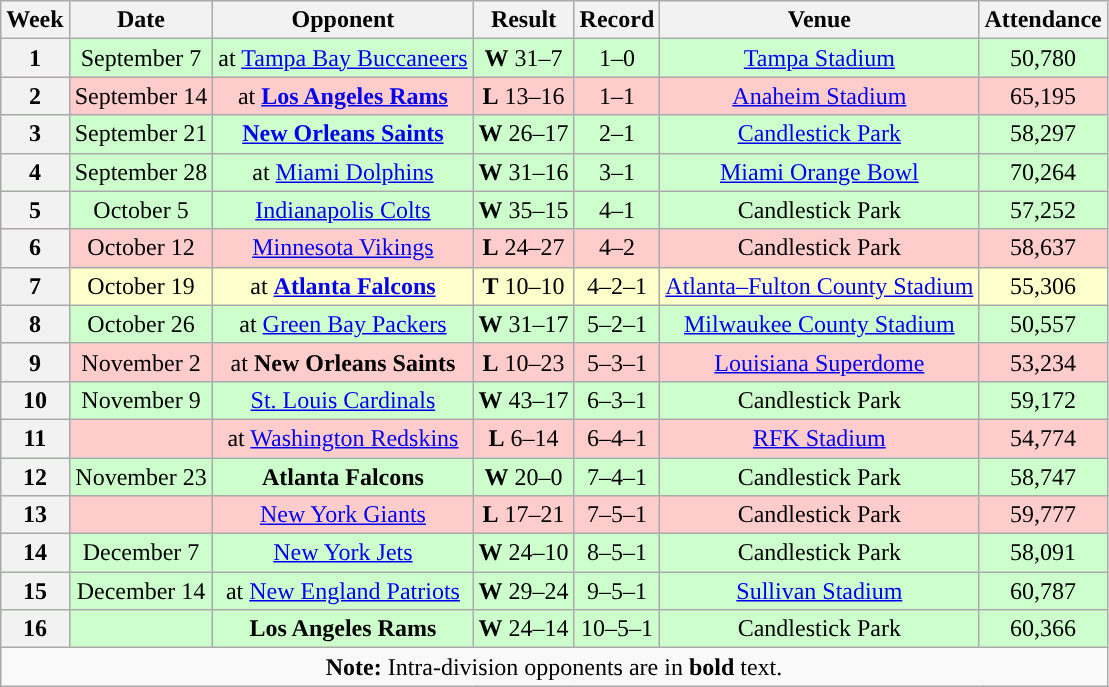<table class="wikitable" style="text-align:center">
<tr>
<th>Week</th>
<th>Date</th>
<th>Opponent</th>
<th>Result</th>
<th>Record</th>
<th>Venue</th>
<th>Attendance</th>
</tr>
<tr style="background:#cfc">
<th>1</th>
<td>September 7</td>
<td>at <a href='#'>Tampa Bay Buccaneers</a></td>
<td><strong>W</strong> 31–7</td>
<td>1–0</td>
<td><a href='#'>Tampa Stadium</a></td>
<td>50,780</td>
</tr>
<tr style="background:#fcc">
<th>2</th>
<td>September 14</td>
<td>at <strong><a href='#'>Los Angeles Rams</a></strong></td>
<td><strong>L</strong> 13–16</td>
<td>1–1</td>
<td><a href='#'>Anaheim Stadium</a></td>
<td>65,195</td>
</tr>
<tr style="background:#cfc">
<th>3</th>
<td>September 21</td>
<td><strong><a href='#'>New Orleans Saints</a></strong></td>
<td><strong>W</strong> 26–17</td>
<td>2–1</td>
<td><a href='#'>Candlestick Park</a></td>
<td>58,297</td>
</tr>
<tr style="background:#cfc">
<th>4</th>
<td>September 28</td>
<td>at <a href='#'>Miami Dolphins</a></td>
<td><strong>W</strong> 31–16</td>
<td>3–1</td>
<td><a href='#'>Miami Orange Bowl</a></td>
<td>70,264</td>
</tr>
<tr style="background:#cfc">
<th>5</th>
<td>October 5</td>
<td><a href='#'>Indianapolis Colts</a></td>
<td><strong>W</strong> 35–15</td>
<td>4–1</td>
<td>Candlestick Park</td>
<td>57,252</td>
</tr>
<tr style="background:#fcc">
<th>6</th>
<td>October 12</td>
<td><a href='#'>Minnesota Vikings</a></td>
<td><strong>L</strong> 24–27 </td>
<td>4–2</td>
<td>Candlestick Park</td>
<td>58,637</td>
</tr>
<tr style="background:#ffc">
<th>7</th>
<td>October 19</td>
<td>at <strong><a href='#'>Atlanta Falcons</a></strong></td>
<td><strong>T</strong> 10–10 </td>
<td>4–2–1</td>
<td><a href='#'>Atlanta–Fulton County Stadium</a></td>
<td>55,306</td>
</tr>
<tr style="background:#cfc">
<th>8</th>
<td>October 26</td>
<td>at <a href='#'>Green Bay Packers</a></td>
<td><strong>W</strong> 31–17</td>
<td>5–2–1</td>
<td><a href='#'>Milwaukee County Stadium</a></td>
<td>50,557</td>
</tr>
<tr style="background:#fcc">
<th>9</th>
<td>November 2</td>
<td>at <strong>New Orleans Saints</strong></td>
<td><strong>L</strong> 10–23</td>
<td>5–3–1</td>
<td><a href='#'>Louisiana Superdome</a></td>
<td>53,234</td>
</tr>
<tr style="background:#cfc">
<th>10</th>
<td>November 9</td>
<td><a href='#'>St. Louis Cardinals</a></td>
<td><strong>W</strong> 43–17</td>
<td>6–3–1</td>
<td>Candlestick Park</td>
<td>59,172</td>
</tr>
<tr style="background:#fcc">
<th>11</th>
<td></td>
<td>at <a href='#'>Washington Redskins</a></td>
<td><strong>L</strong> 6–14</td>
<td>6–4–1</td>
<td><a href='#'>RFK Stadium</a></td>
<td>54,774</td>
</tr>
<tr style="background:#cfc">
<th>12</th>
<td>November 23</td>
<td><strong>Atlanta Falcons</strong></td>
<td><strong>W</strong> 20–0</td>
<td>7–4–1</td>
<td>Candlestick Park</td>
<td>58,747</td>
</tr>
<tr style="background:#fcc">
<th>13</th>
<td></td>
<td><a href='#'>New York Giants</a></td>
<td><strong>L</strong> 17–21</td>
<td>7–5–1</td>
<td>Candlestick Park</td>
<td>59,777</td>
</tr>
<tr style="background:#cfc">
<th>14</th>
<td>December 7</td>
<td><a href='#'>New York Jets</a></td>
<td><strong>W</strong> 24–10</td>
<td>8–5–1</td>
<td>Candlestick Park</td>
<td>58,091</td>
</tr>
<tr style="background:#cfc">
<th>15</th>
<td>December 14</td>
<td>at <a href='#'>New England Patriots</a></td>
<td><strong>W</strong> 29–24</td>
<td>9–5–1</td>
<td><a href='#'>Sullivan Stadium</a></td>
<td>60,787</td>
</tr>
<tr style="background:#cfc">
<th>16</th>
<td></td>
<td><strong>Los Angeles Rams</strong></td>
<td><strong>W</strong> 24–14</td>
<td>10–5–1</td>
<td>Candlestick Park</td>
<td>60,366</td>
</tr>
<tr>
<td colspan="8"><strong>Note:</strong> Intra-division opponents are in <strong>bold</strong> text.</td>
</tr>
</table>
